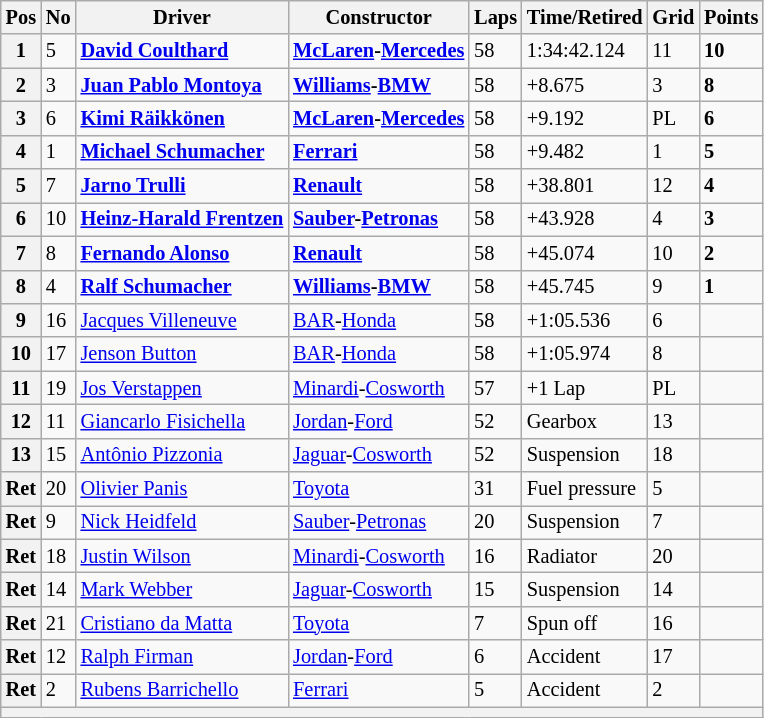<table class="wikitable" style="font-size: 85%;">
<tr>
<th>Pos</th>
<th>No</th>
<th>Driver</th>
<th>Constructor</th>
<th>Laps</th>
<th>Time/Retired</th>
<th>Grid</th>
<th>Points</th>
</tr>
<tr>
<th>1</th>
<td>5</td>
<td> <strong><a href='#'>David Coulthard</a></strong></td>
<td><strong><a href='#'>McLaren</a>-<a href='#'>Mercedes</a></strong></td>
<td>58</td>
<td>1:34:42.124</td>
<td>11</td>
<td><strong>10</strong></td>
</tr>
<tr>
<th>2</th>
<td>3</td>
<td> <strong><a href='#'>Juan Pablo Montoya</a></strong></td>
<td><strong><a href='#'>Williams</a>-<a href='#'>BMW</a></strong></td>
<td>58</td>
<td>+8.675</td>
<td>3</td>
<td><strong>8</strong></td>
</tr>
<tr>
<th>3</th>
<td>6</td>
<td> <strong><a href='#'>Kimi Räikkönen</a></strong></td>
<td><strong><a href='#'>McLaren</a>-<a href='#'>Mercedes</a></strong></td>
<td>58</td>
<td>+9.192</td>
<td>PL</td>
<td><strong>6</strong></td>
</tr>
<tr>
<th>4</th>
<td>1</td>
<td> <strong><a href='#'>Michael Schumacher</a></strong></td>
<td><strong><a href='#'>Ferrari</a></strong></td>
<td>58</td>
<td>+9.482</td>
<td>1</td>
<td><strong>5</strong></td>
</tr>
<tr>
<th>5</th>
<td>7</td>
<td> <strong><a href='#'>Jarno Trulli</a></strong></td>
<td><strong><a href='#'>Renault</a></strong></td>
<td>58</td>
<td>+38.801</td>
<td>12</td>
<td><strong>4</strong></td>
</tr>
<tr>
<th>6</th>
<td>10</td>
<td> <strong><a href='#'>Heinz-Harald Frentzen</a></strong></td>
<td><strong><a href='#'>Sauber</a>-<a href='#'>Petronas</a></strong></td>
<td>58</td>
<td>+43.928</td>
<td>4</td>
<td><strong>3</strong></td>
</tr>
<tr>
<th>7</th>
<td>8</td>
<td> <strong><a href='#'>Fernando Alonso</a></strong></td>
<td><strong><a href='#'>Renault</a></strong></td>
<td>58</td>
<td>+45.074</td>
<td>10</td>
<td><strong>2</strong></td>
</tr>
<tr>
<th>8</th>
<td>4</td>
<td> <strong><a href='#'>Ralf Schumacher</a></strong></td>
<td><strong><a href='#'>Williams</a>-<a href='#'>BMW</a></strong></td>
<td>58</td>
<td>+45.745</td>
<td>9</td>
<td><strong>1</strong></td>
</tr>
<tr>
<th>9</th>
<td>16</td>
<td> <a href='#'>Jacques Villeneuve</a></td>
<td><a href='#'>BAR</a>-<a href='#'>Honda</a></td>
<td>58</td>
<td>+1:05.536</td>
<td>6</td>
<td> </td>
</tr>
<tr>
<th>10</th>
<td>17</td>
<td> <a href='#'>Jenson Button</a></td>
<td><a href='#'>BAR</a>-<a href='#'>Honda</a></td>
<td>58</td>
<td>+1:05.974</td>
<td>8</td>
<td> </td>
</tr>
<tr>
<th>11</th>
<td>19</td>
<td> <a href='#'>Jos Verstappen</a></td>
<td><a href='#'>Minardi</a>-<a href='#'>Cosworth</a></td>
<td>57</td>
<td>+1 Lap</td>
<td>PL</td>
<td> </td>
</tr>
<tr>
<th>12</th>
<td>11</td>
<td> <a href='#'>Giancarlo Fisichella</a></td>
<td><a href='#'>Jordan</a>-<a href='#'>Ford</a></td>
<td>52</td>
<td>Gearbox</td>
<td>13</td>
<td> </td>
</tr>
<tr>
<th>13</th>
<td>15</td>
<td> <a href='#'>Antônio Pizzonia</a></td>
<td><a href='#'>Jaguar</a>-<a href='#'>Cosworth</a></td>
<td>52</td>
<td>Suspension</td>
<td>18</td>
<td> </td>
</tr>
<tr>
<th>Ret</th>
<td>20</td>
<td> <a href='#'>Olivier Panis</a></td>
<td><a href='#'>Toyota</a></td>
<td>31</td>
<td>Fuel pressure</td>
<td>5</td>
<td> </td>
</tr>
<tr>
<th>Ret</th>
<td>9</td>
<td> <a href='#'>Nick Heidfeld</a></td>
<td><a href='#'>Sauber</a>-<a href='#'>Petronas</a></td>
<td>20</td>
<td>Suspension</td>
<td>7</td>
<td> </td>
</tr>
<tr>
<th>Ret</th>
<td>18</td>
<td> <a href='#'>Justin Wilson</a></td>
<td><a href='#'>Minardi</a>-<a href='#'>Cosworth</a></td>
<td>16</td>
<td>Radiator</td>
<td>20</td>
<td> </td>
</tr>
<tr>
<th>Ret</th>
<td>14</td>
<td> <a href='#'>Mark Webber</a></td>
<td><a href='#'>Jaguar</a>-<a href='#'>Cosworth</a></td>
<td>15</td>
<td>Suspension</td>
<td>14</td>
<td> </td>
</tr>
<tr>
<th>Ret</th>
<td>21</td>
<td> <a href='#'>Cristiano da Matta</a></td>
<td><a href='#'>Toyota</a></td>
<td>7</td>
<td>Spun off</td>
<td>16</td>
<td> </td>
</tr>
<tr>
<th>Ret</th>
<td>12</td>
<td> <a href='#'>Ralph Firman</a></td>
<td><a href='#'>Jordan</a>-<a href='#'>Ford</a></td>
<td>6</td>
<td>Accident</td>
<td>17</td>
<td> </td>
</tr>
<tr>
<th>Ret</th>
<td>2</td>
<td> <a href='#'>Rubens Barrichello</a></td>
<td><a href='#'>Ferrari</a></td>
<td>5</td>
<td>Accident</td>
<td>2</td>
<td> </td>
</tr>
<tr>
<th colspan="8"></th>
</tr>
</table>
